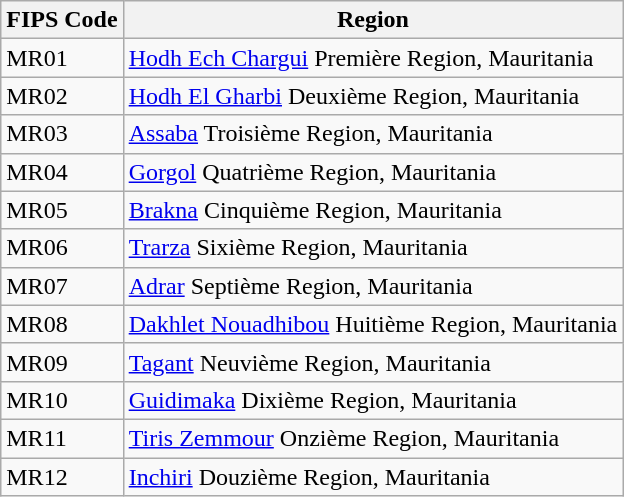<table class="wikitable">
<tr>
<th>FIPS Code</th>
<th>Region</th>
</tr>
<tr>
<td>MR01</td>
<td><a href='#'>Hodh Ech Chargui</a> Première Region, Mauritania</td>
</tr>
<tr>
<td>MR02</td>
<td><a href='#'>Hodh El Gharbi</a> Deuxième Region, Mauritania</td>
</tr>
<tr>
<td>MR03</td>
<td><a href='#'>Assaba</a> Troisième Region, Mauritania</td>
</tr>
<tr>
<td>MR04</td>
<td><a href='#'>Gorgol</a> Quatrième Region, Mauritania</td>
</tr>
<tr>
<td>MR05</td>
<td><a href='#'>Brakna</a> Cinquième Region, Mauritania</td>
</tr>
<tr>
<td>MR06</td>
<td><a href='#'>Trarza</a> Sixième Region, Mauritania</td>
</tr>
<tr>
<td>MR07</td>
<td><a href='#'>Adrar</a> Septième Region, Mauritania</td>
</tr>
<tr>
<td>MR08</td>
<td><a href='#'>Dakhlet Nouadhibou</a> Huitième Region, Mauritania</td>
</tr>
<tr>
<td>MR09</td>
<td><a href='#'>Tagant</a> Neuvième Region, Mauritania</td>
</tr>
<tr>
<td>MR10</td>
<td><a href='#'>Guidimaka</a> Dixième Region, Mauritania</td>
</tr>
<tr>
<td>MR11</td>
<td><a href='#'>Tiris Zemmour</a> Onzième Region, Mauritania</td>
</tr>
<tr>
<td>MR12</td>
<td><a href='#'>Inchiri</a> Douzième Region, Mauritania</td>
</tr>
</table>
